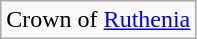<table class="wikitable">
<tr>
<td> Crown of <a href='#'>Ruthenia</a></td>
</tr>
</table>
